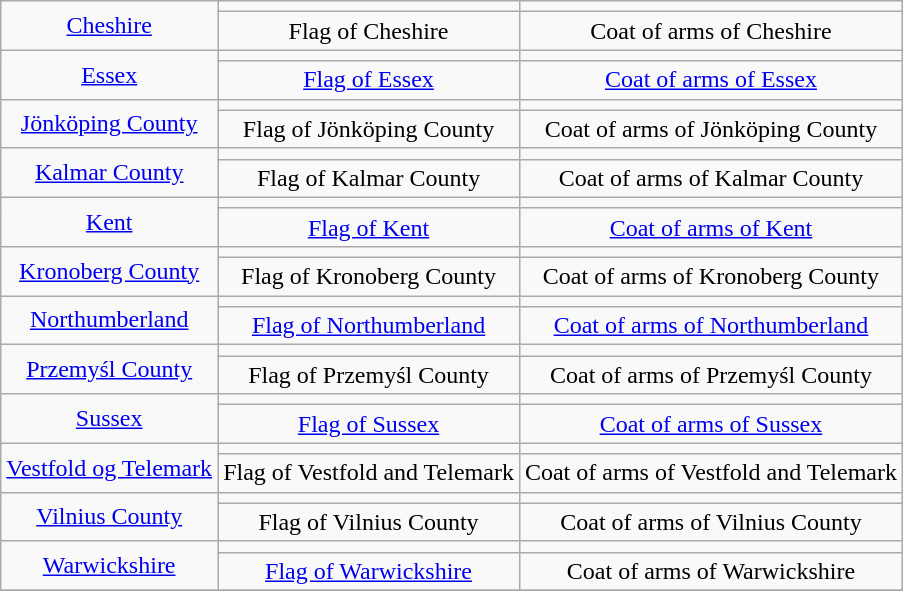<table class="wikitable" style=text-align:center;>
<tr>
<td rowspan=2><a href='#'>Cheshire</a></td>
<td></td>
<td></td>
</tr>
<tr>
<td>Flag of Cheshire</td>
<td>Coat of arms of Cheshire</td>
</tr>
<tr>
<td rowspan=2><a href='#'>Essex</a></td>
<td></td>
<td></td>
</tr>
<tr>
<td><a href='#'>Flag of Essex</a></td>
<td><a href='#'>Coat of arms of Essex</a></td>
</tr>
<tr>
<td rowspan=2><a href='#'>Jönköping County</a></td>
<td></td>
<td></td>
</tr>
<tr>
<td>Flag of Jönköping County</td>
<td>Coat of arms of Jönköping County</td>
</tr>
<tr>
<td rowspan=2><a href='#'>Kalmar County</a></td>
<td></td>
<td></td>
</tr>
<tr>
<td>Flag of Kalmar County</td>
<td>Coat of arms of Kalmar County</td>
</tr>
<tr>
<td rowspan=2><a href='#'>Kent</a></td>
<td></td>
<td></td>
</tr>
<tr>
<td><a href='#'>Flag of Kent</a></td>
<td><a href='#'>Coat of arms of Kent</a></td>
</tr>
<tr>
<td rowspan=2><a href='#'>Kronoberg County</a></td>
<td></td>
<td></td>
</tr>
<tr>
<td>Flag of Kronoberg County</td>
<td>Coat of arms of Kronoberg County</td>
</tr>
<tr>
<td rowspan=2><a href='#'>Northumberland</a></td>
<td></td>
<td></td>
</tr>
<tr>
<td><a href='#'>Flag of Northumberland</a></td>
<td><a href='#'>Coat of arms of Northumberland</a></td>
</tr>
<tr>
<td rowspan=2><a href='#'>Przemyśl County</a></td>
<td></td>
<td></td>
</tr>
<tr>
<td>Flag of Przemyśl County</td>
<td>Coat of arms of Przemyśl County</td>
</tr>
<tr>
<td rowspan=2><a href='#'>Sussex</a></td>
<td></td>
<td></td>
</tr>
<tr>
<td><a href='#'>Flag of Sussex</a></td>
<td><a href='#'>Coat of arms of Sussex</a></td>
</tr>
<tr>
<td rowspan=2><a href='#'>Vestfold og Telemark</a></td>
<td></td>
<td></td>
</tr>
<tr>
<td>Flag of Vestfold and Telemark</td>
<td>Coat of arms of Vestfold and Telemark</td>
</tr>
<tr>
<td rowspan=2><a href='#'>Vilnius County</a></td>
<td></td>
<td></td>
</tr>
<tr>
<td>Flag of Vilnius County</td>
<td>Coat of arms of Vilnius County</td>
</tr>
<tr>
<td rowspan=2><a href='#'>Warwickshire</a></td>
<td></td>
<td></td>
</tr>
<tr>
<td><a href='#'>Flag of Warwickshire</a></td>
<td>Coat of arms of Warwickshire</td>
</tr>
<tr>
</tr>
</table>
